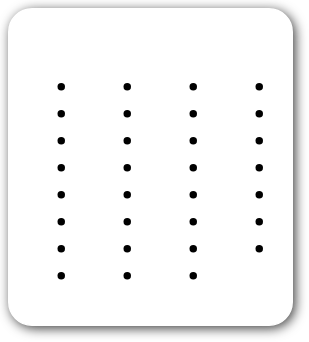<table style="border-radius:1em; box-shadow:0.1em 0.1em 0.5em rgba(0,0,0,0.75); background:white; border:1px solid white; padding:5px;">
<tr style="vertical-align:top;">
<td><br><ul><li></li><li></li><li></li><li></li><li></li><li></li><li></li><li></li></ul></td>
<td valign="top"><br><ul><li></li><li></li><li></li><li></li><li></li><li></li><li></li><li></li></ul></td>
<td valign="top"><br><ul><li></li><li></li><li></li><li></li><li></li><li></li><li></li><li></li></ul></td>
<td valign="top"><br><ul><li></li><li></li><li></li><li></li><li></li><li></li><li></li></ul></td>
</tr>
</table>
